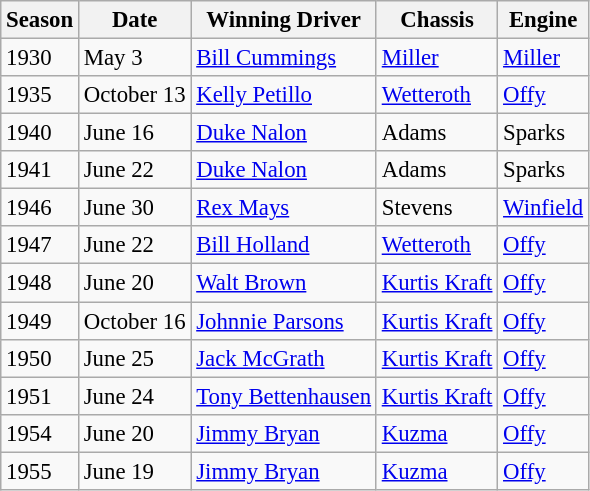<table class="wikitable" style="font-size: 95%;">
<tr>
<th>Season</th>
<th>Date</th>
<th>Winning Driver</th>
<th>Chassis</th>
<th>Engine</th>
</tr>
<tr>
<td>1930</td>
<td>May 3</td>
<td><a href='#'>Bill Cummings</a></td>
<td><a href='#'>Miller</a></td>
<td><a href='#'>Miller</a></td>
</tr>
<tr>
<td>1935</td>
<td>October 13</td>
<td><a href='#'>Kelly Petillo</a></td>
<td><a href='#'>Wetteroth</a></td>
<td><a href='#'>Offy</a></td>
</tr>
<tr>
<td>1940</td>
<td>June 16</td>
<td><a href='#'>Duke Nalon</a></td>
<td>Adams</td>
<td>Sparks</td>
</tr>
<tr>
<td>1941</td>
<td>June 22</td>
<td><a href='#'>Duke Nalon</a></td>
<td>Adams</td>
<td>Sparks</td>
</tr>
<tr>
<td>1946</td>
<td>June 30</td>
<td><a href='#'>Rex Mays</a></td>
<td>Stevens</td>
<td><a href='#'>Winfield</a></td>
</tr>
<tr>
<td>1947</td>
<td>June 22</td>
<td><a href='#'>Bill Holland</a></td>
<td><a href='#'>Wetteroth</a></td>
<td><a href='#'>Offy</a></td>
</tr>
<tr>
<td>1948</td>
<td>June 20</td>
<td><a href='#'>Walt Brown</a></td>
<td><a href='#'>Kurtis Kraft</a></td>
<td><a href='#'>Offy</a></td>
</tr>
<tr>
<td>1949</td>
<td>October 16</td>
<td><a href='#'>Johnnie Parsons</a></td>
<td><a href='#'>Kurtis Kraft</a></td>
<td><a href='#'>Offy</a></td>
</tr>
<tr>
<td>1950</td>
<td>June 25</td>
<td><a href='#'>Jack McGrath</a></td>
<td><a href='#'>Kurtis Kraft</a></td>
<td><a href='#'>Offy</a></td>
</tr>
<tr>
<td>1951</td>
<td>June 24</td>
<td><a href='#'>Tony Bettenhausen</a></td>
<td><a href='#'>Kurtis Kraft</a></td>
<td><a href='#'>Offy</a></td>
</tr>
<tr>
<td>1954</td>
<td>June 20</td>
<td><a href='#'>Jimmy Bryan</a></td>
<td><a href='#'>Kuzma</a></td>
<td><a href='#'>Offy</a></td>
</tr>
<tr>
<td>1955</td>
<td>June 19</td>
<td><a href='#'>Jimmy Bryan</a></td>
<td><a href='#'>Kuzma</a></td>
<td><a href='#'>Offy</a></td>
</tr>
</table>
